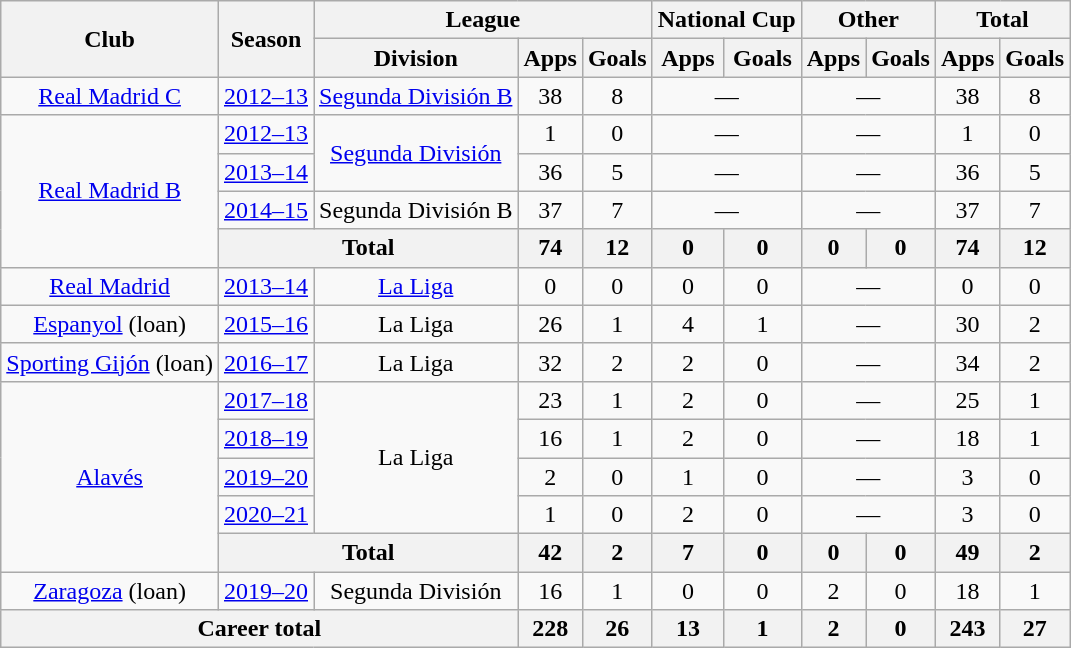<table class="wikitable" style="text-align:center">
<tr>
<th rowspan="2">Club</th>
<th rowspan="2">Season</th>
<th colspan="3">League</th>
<th colspan="2">National Cup</th>
<th colspan="2">Other</th>
<th colspan="2">Total</th>
</tr>
<tr>
<th>Division</th>
<th>Apps</th>
<th>Goals</th>
<th>Apps</th>
<th>Goals</th>
<th>Apps</th>
<th>Goals</th>
<th>Apps</th>
<th>Goals</th>
</tr>
<tr>
<td><a href='#'>Real Madrid C</a></td>
<td><a href='#'>2012–13</a></td>
<td><a href='#'>Segunda División B</a></td>
<td>38</td>
<td>8</td>
<td colspan="2">—</td>
<td colspan="2">—</td>
<td>38</td>
<td>8</td>
</tr>
<tr>
<td rowspan="4"><a href='#'>Real Madrid B</a></td>
<td><a href='#'>2012–13</a></td>
<td rowspan="2"><a href='#'>Segunda División</a></td>
<td>1</td>
<td>0</td>
<td colspan="2">—</td>
<td colspan="2">—</td>
<td>1</td>
<td>0</td>
</tr>
<tr>
<td><a href='#'>2013–14</a></td>
<td>36</td>
<td>5</td>
<td colspan="2">—</td>
<td colspan="2">—</td>
<td>36</td>
<td>5</td>
</tr>
<tr>
<td><a href='#'>2014–15</a></td>
<td>Segunda División B</td>
<td>37</td>
<td>7</td>
<td colspan="2">—</td>
<td colspan="2">—</td>
<td>37</td>
<td>7</td>
</tr>
<tr>
<th colspan="2">Total</th>
<th>74</th>
<th>12</th>
<th>0</th>
<th>0</th>
<th>0</th>
<th>0</th>
<th>74</th>
<th>12</th>
</tr>
<tr>
<td><a href='#'>Real Madrid</a></td>
<td><a href='#'>2013–14</a></td>
<td><a href='#'>La Liga</a></td>
<td>0</td>
<td>0</td>
<td>0</td>
<td>0</td>
<td colspan="2">—</td>
<td>0</td>
<td>0</td>
</tr>
<tr>
<td><a href='#'>Espanyol</a> (loan)</td>
<td><a href='#'>2015–16</a></td>
<td>La Liga</td>
<td>26</td>
<td>1</td>
<td>4</td>
<td>1</td>
<td colspan="2">—</td>
<td>30</td>
<td>2</td>
</tr>
<tr>
<td><a href='#'>Sporting Gijón</a> (loan)</td>
<td><a href='#'>2016–17</a></td>
<td>La Liga</td>
<td>32</td>
<td>2</td>
<td>2</td>
<td>0</td>
<td colspan="2">—</td>
<td>34</td>
<td>2</td>
</tr>
<tr>
<td rowspan="5"><a href='#'>Alavés</a></td>
<td><a href='#'>2017–18</a></td>
<td rowspan="4">La Liga</td>
<td>23</td>
<td>1</td>
<td>2</td>
<td>0</td>
<td colspan="2">—</td>
<td>25</td>
<td>1</td>
</tr>
<tr>
<td><a href='#'>2018–19</a></td>
<td>16</td>
<td>1</td>
<td>2</td>
<td>0</td>
<td colspan="2">—</td>
<td>18</td>
<td>1</td>
</tr>
<tr>
<td><a href='#'>2019–20</a></td>
<td>2</td>
<td>0</td>
<td>1</td>
<td>0</td>
<td colspan="2">—</td>
<td>3</td>
<td>0</td>
</tr>
<tr>
<td><a href='#'>2020–21</a></td>
<td>1</td>
<td>0</td>
<td>2</td>
<td>0</td>
<td colspan="2">—</td>
<td>3</td>
<td>0</td>
</tr>
<tr>
<th colspan="2">Total</th>
<th>42</th>
<th>2</th>
<th>7</th>
<th>0</th>
<th>0</th>
<th>0</th>
<th>49</th>
<th>2</th>
</tr>
<tr>
<td><a href='#'>Zaragoza</a> (loan)</td>
<td><a href='#'>2019–20</a></td>
<td>Segunda División</td>
<td>16</td>
<td>1</td>
<td>0</td>
<td>0</td>
<td>2</td>
<td>0</td>
<td>18</td>
<td>1</td>
</tr>
<tr>
<th colspan="3">Career total</th>
<th>228</th>
<th>26</th>
<th>13</th>
<th>1</th>
<th>2</th>
<th>0</th>
<th>243</th>
<th>27</th>
</tr>
</table>
